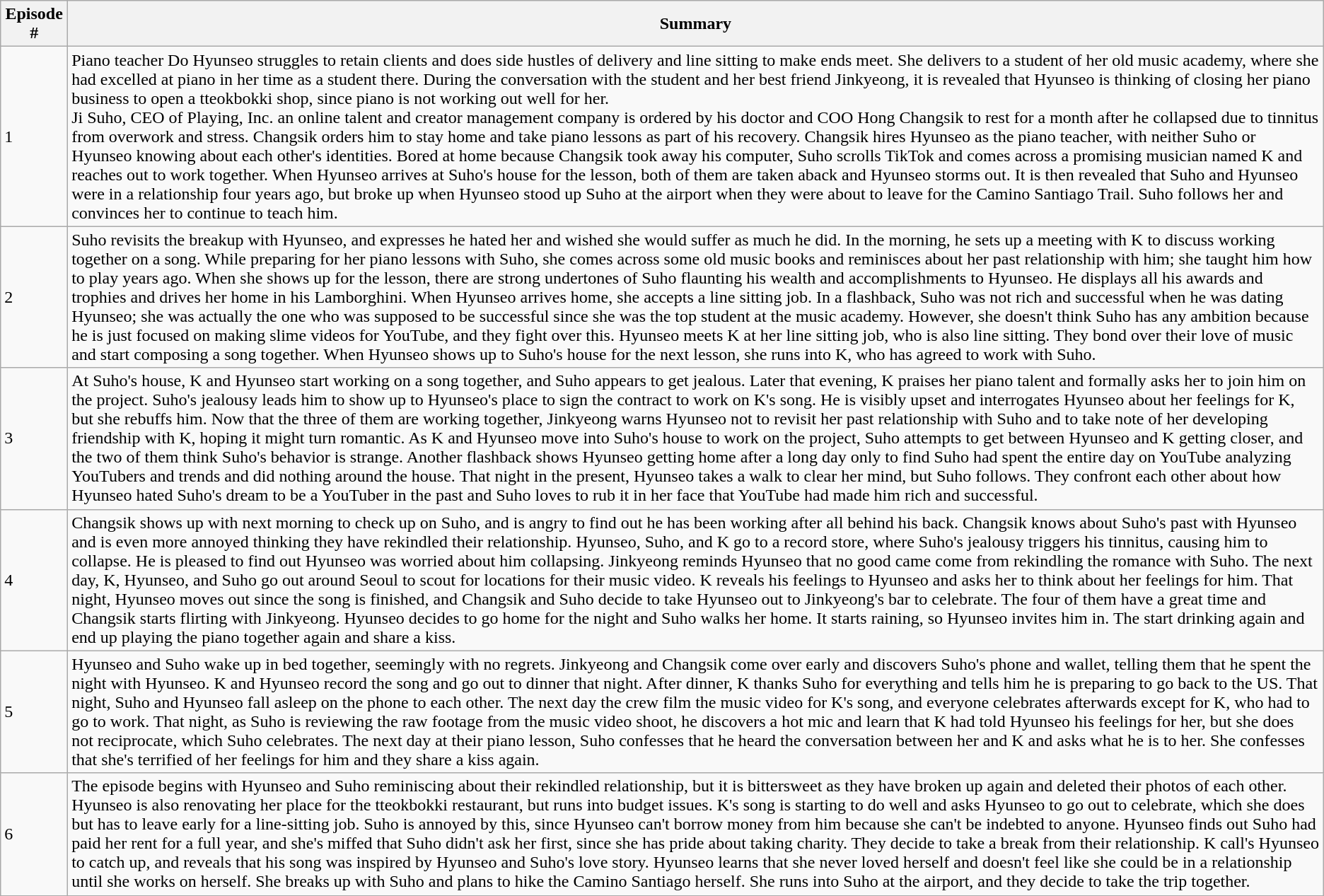<table class="wikitable">
<tr>
<th>Episode #</th>
<th>Summary</th>
</tr>
<tr>
<td>1</td>
<td>Piano teacher Do Hyunseo struggles to retain clients and does side hustles of delivery and line sitting to make ends meet.  She delivers to a student of her old music academy, where she had excelled at piano in her time as a student there.  During the conversation with the student and her best friend Jinkyeong, it is revealed that Hyunseo is thinking of closing her piano business to open a tteokbokki shop, since piano is not working out well for her.<br>Ji Suho, CEO of Playing, Inc. an online talent and creator management company is ordered by his doctor and COO Hong Changsik to rest for a month after he collapsed due to tinnitus from overwork and stress.  Changsik orders him to stay home and take piano lessons as part of his recovery.  Changsik hires Hyunseo as the piano teacher, with neither Suho or Hyunseo knowing about each other's identities.  Bored at home because Changsik took away his computer, Suho scrolls TikTok and comes across a promising musician named K and reaches out to work together.  When Hyunseo arrives at Suho's house for the lesson, both of them are taken aback and Hyunseo storms out.  It is then revealed that Suho and Hyunseo were in a relationship four years ago, but broke up when Hyunseo stood up Suho at the airport when they were about to leave for the Camino Santiago Trail.  Suho follows her and convinces her to continue to teach him.</td>
</tr>
<tr>
<td>2</td>
<td>Suho revisits the breakup with Hyunseo, and expresses he hated her and wished she would suffer as much he did.  In the morning, he sets up a meeting with K to discuss working together on a song.  While preparing for her piano lessons with Suho, she comes across some old music books and reminisces about her past relationship with him; she taught him how to play years ago.  When she shows up for the lesson, there are strong undertones of Suho flaunting his wealth and accomplishments to Hyunseo.  He displays all his awards and trophies and drives her home in his Lamborghini.  When Hyunseo arrives home, she accepts a line sitting job.  In a flashback, Suho was not rich and successful when he was dating Hyunseo; she was actually the one who was supposed to be successful since she was the top student at the music academy.  However, she doesn't think Suho has any ambition because he is just focused on making slime videos for YouTube, and they fight over this.  Hyunseo meets K at her line sitting job, who is also line sitting.  They bond over their love of music and start composing a song together.  When Hyunseo shows up to Suho's house for the next lesson, she runs into K, who has agreed to work with Suho.</td>
</tr>
<tr>
<td>3</td>
<td>At Suho's house, K and Hyunseo start working on a song together, and Suho appears to get jealous.  Later that evening, K praises her piano talent and formally asks her to join him on the project.  Suho's jealousy leads him to show up to Hyunseo's place to sign the contract to work on K's song.  He is visibly upset and interrogates Hyunseo about her feelings for K, but she rebuffs him.  Now that the three of them are working together, Jinkyeong warns Hyunseo not to revisit her past relationship with Suho and to take note of her developing friendship with K, hoping it might turn romantic.  As K and Hyunseo move into Suho's house to work on the project, Suho attempts to get between Hyunseo and K getting closer, and the two of them think Suho's behavior is strange.  Another flashback shows Hyunseo getting home after a long day only to find Suho had spent the entire day on YouTube analyzing YouTubers and trends and did nothing around the house.  That night in the present, Hyunseo takes a walk to clear her mind, but Suho follows.  They confront each other about how Hyunseo hated Suho's dream to be a YouTuber in the past and Suho loves to rub it in her face that YouTube had made him rich and successful.</td>
</tr>
<tr>
<td>4</td>
<td>Changsik shows up with next morning to check up on Suho, and is angry to find out he has been working after all behind his back.  Changsik knows about Suho's past with Hyunseo and is even more annoyed thinking they have rekindled their relationship.  Hyunseo, Suho, and K go to a record store, where Suho's jealousy triggers his tinnitus, causing him to collapse.  He is pleased to find out Hyunseo was worried about him collapsing.  Jinkyeong reminds Hyunseo that no good came come from rekindling the romance with Suho.  The next day, K, Hyunseo, and Suho go out around Seoul to scout for locations for their music video.  K reveals his feelings to Hyunseo and asks her to think about her feelings for him.  That night, Hyunseo moves out since the song is finished, and Changsik and Suho decide to take Hyunseo out to Jinkyeong's bar to celebrate.  The four of them have a great time and Changsik starts flirting with Jinkyeong.  Hyunseo decides to go home for the night and Suho walks her home.  It starts raining, so Hyunseo invites him in.  The start drinking again and end up playing the piano together again and share a kiss.</td>
</tr>
<tr>
<td>5</td>
<td>Hyunseo and Suho wake up in bed together, seemingly with no regrets.  Jinkyeong and Changsik come over early and discovers Suho's phone and wallet, telling them that he spent the night with Hyunseo.  K and Hyunseo record the song and go out to dinner that night.  After dinner, K thanks Suho for everything and tells him he is preparing to go back to the US.  That night, Suho and Hyunseo fall asleep on the phone to each other.  The next day the crew film the music video for K's song, and everyone celebrates afterwards except for K, who had to go to work.  That night, as Suho is reviewing the raw footage from the music video shoot, he discovers a hot mic and learn that K had told Hyunseo his feelings for her, but she does not reciprocate, which Suho celebrates.  The next day at their piano lesson, Suho confesses that he heard the conversation between her and K and asks what he is to her.  She confesses that she's terrified of her feelings for him and they share a kiss again.</td>
</tr>
<tr>
<td>6</td>
<td>The episode begins with Hyunseo and Suho reminiscing about their rekindled relationship, but it is bittersweet as they have broken up again and deleted their photos of each other.  Hyunseo is also renovating her place for the tteokbokki restaurant, but runs into budget issues.  K's song is starting to do well and asks Hyunseo to go out to celebrate, which she does but has to leave early for a line-sitting job.  Suho is annoyed by this, since Hyunseo can't borrow money from him because she can't be indebted to anyone.  Hyunseo finds out Suho had paid her rent for a full year, and she's miffed that Suho didn't ask her first, since she has pride about taking charity.  They decide to take a break from their relationship.  K call's Hyunseo to catch up, and reveals that his song was inspired by Hyunseo and Suho's love story.  Hyunseo learns that she never loved herself and doesn't feel like she could be in a relationship until she works on herself.  She breaks up with Suho and plans to hike the Camino Santiago herself.  She runs into Suho at the airport, and they decide to take the trip together.</td>
</tr>
</table>
